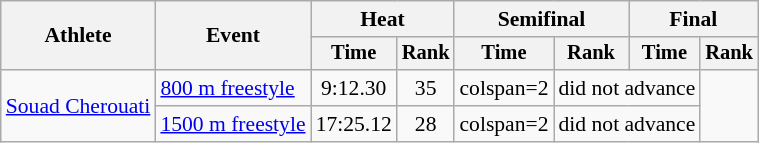<table class="wikitable" style="text-align:center; font-size:90%">
<tr>
<th rowspan="2">Athlete</th>
<th rowspan="2">Event</th>
<th colspan="2">Heat</th>
<th colspan="2">Semifinal</th>
<th colspan="2">Final</th>
</tr>
<tr style="font-size:95%">
<th>Time</th>
<th>Rank</th>
<th>Time</th>
<th>Rank</th>
<th>Time</th>
<th>Rank</th>
</tr>
<tr>
<td align=left rowspan=2><a href='#'>Souad Cherouati</a></td>
<td align=left><a href='#'>800 m freestyle</a></td>
<td>9:12.30</td>
<td>35</td>
<td>colspan=2</td>
<td colspan=2>did not advance</td>
</tr>
<tr>
<td align=left><a href='#'>1500 m freestyle</a></td>
<td>17:25.12</td>
<td>28</td>
<td>colspan=2</td>
<td colspan=2>did not advance</td>
</tr>
</table>
